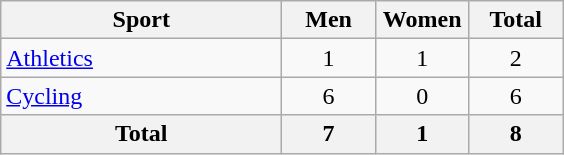<table class="wikitable sortable" style="text-align:center;">
<tr>
<th width=180>Sport</th>
<th width=55>Men</th>
<th width=55>Women</th>
<th width=55>Total</th>
</tr>
<tr>
<td align=left><a href='#'>Athletics</a></td>
<td>1</td>
<td>1</td>
<td>2</td>
</tr>
<tr>
<td align=left><a href='#'>Cycling</a></td>
<td>6</td>
<td>0</td>
<td>6</td>
</tr>
<tr>
<th>Total</th>
<th>7</th>
<th>1</th>
<th>8</th>
</tr>
</table>
